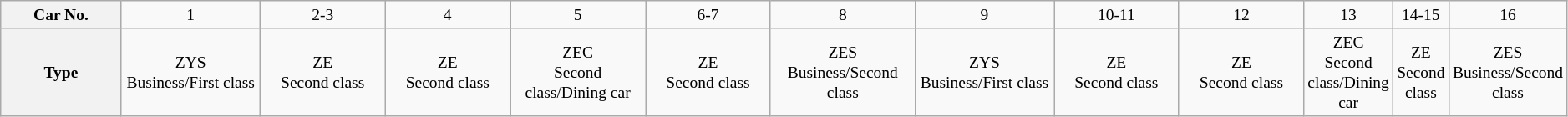<table class="wikitable" style="text-align: center; font-size: small;">
<tr>
<th>Car No.</th>
<td>1</td>
<td>2-3</td>
<td>4</td>
<td>5</td>
<td>6-7</td>
<td>8</td>
<td>9</td>
<td>10-11</td>
<td>12</td>
<td>13</td>
<td>14-15</td>
<td>16</td>
</tr>
<tr>
<th style="width: 10%;">Type</th>
<td style="width: 10%;">ZYS<br>Business/First class</td>
<td style="width: 10%;">ZE<br>Second class</td>
<td style="width: 10%;">ZE<br>Second class </td>
<td style="width: 10%;">ZEC<br>Second class/Dining car</td>
<td style="width: 10%;">ZE<br>Second class</td>
<td style="width: 10%;">ZES<br>Business/Second class</td>
<td style="width: 10%;">ZYS<br>Business/First class</td>
<td style="width: 10%;">ZE<br>Second class</td>
<td style="width: 10%;">ZE<br>Second class </td>
<td style="width: 10%;">ZEC<br>Second class/Dining car</td>
<td style="width: 10%;">ZE<br>Second class</td>
<td style="width: 10%;">ZES<br>Business/Second class</td>
</tr>
</table>
